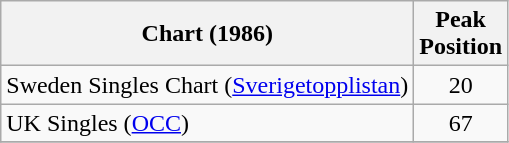<table class="wikitable sortable">
<tr>
<th>Chart (1986)</th>
<th>Peak<br>Position</th>
</tr>
<tr>
<td>Sweden Singles Chart (<a href='#'>Sverigetopplistan</a>)</td>
<td align="center">20</td>
</tr>
<tr>
<td>UK Singles (<a href='#'>OCC</a>)</td>
<td align="center">67</td>
</tr>
<tr>
</tr>
</table>
